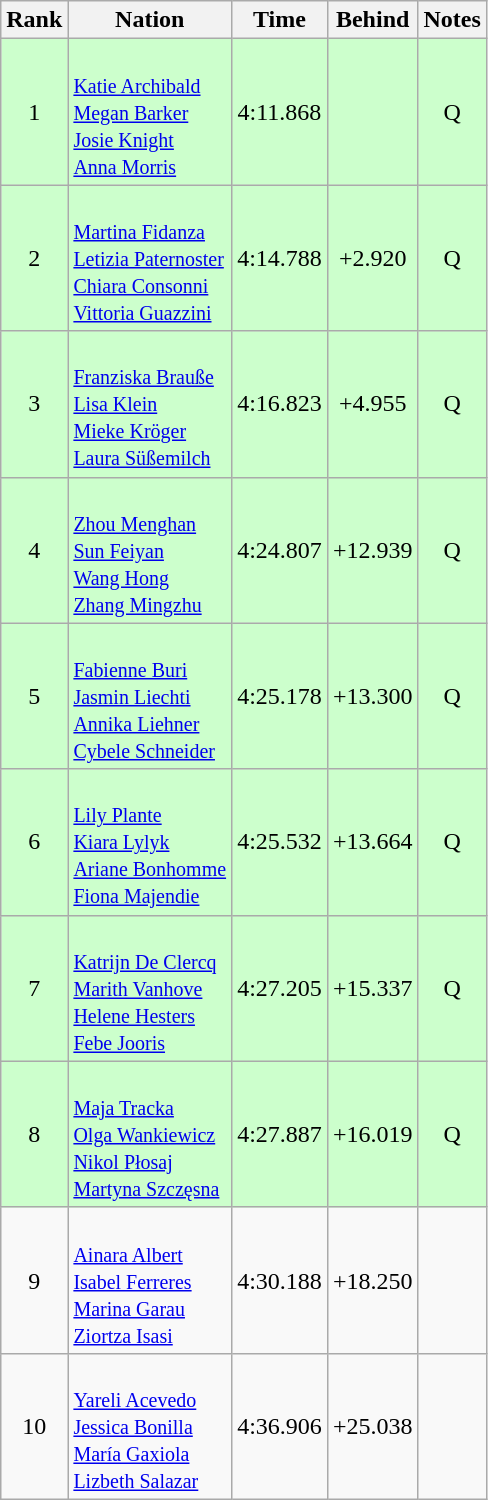<table class="wikitable sortable" style="text-align:center">
<tr>
<th>Rank</th>
<th>Nation</th>
<th>Time</th>
<th>Behind</th>
<th>Notes</th>
</tr>
<tr bgcolor=ccffcc>
<td>1</td>
<td align=left><br><small><a href='#'>Katie Archibald</a><br><a href='#'>Megan Barker</a><br><a href='#'>Josie Knight</a><br><a href='#'>Anna Morris</a></small></td>
<td>4:11.868</td>
<td></td>
<td>Q</td>
</tr>
<tr bgcolor=ccffcc>
<td>2</td>
<td align=left><br><small><a href='#'>Martina Fidanza</a><br><a href='#'>Letizia Paternoster</a><br><a href='#'>Chiara Consonni</a><br><a href='#'>Vittoria Guazzini</a></small></td>
<td>4:14.788</td>
<td>+2.920</td>
<td>Q</td>
</tr>
<tr bgcolor=ccffcc>
<td>3</td>
<td align=left><br><small><a href='#'>Franziska Brauße</a><br><a href='#'>Lisa Klein</a><br><a href='#'>Mieke Kröger</a><br><a href='#'>Laura Süßemilch</a></small></td>
<td>4:16.823</td>
<td>+4.955</td>
<td>Q</td>
</tr>
<tr bgcolor=ccffcc>
<td>4</td>
<td align=left><br><small><a href='#'>Zhou Menghan</a><br><a href='#'>Sun Feiyan</a><br><a href='#'>Wang Hong</a><br><a href='#'>Zhang Mingzhu</a></small></td>
<td>4:24.807</td>
<td>+12.939</td>
<td>Q</td>
</tr>
<tr bgcolor=ccffcc>
<td>5</td>
<td align=left><br><small><a href='#'>Fabienne Buri</a><br><a href='#'>Jasmin Liechti</a><br><a href='#'>Annika Liehner</a><br><a href='#'>Cybele Schneider</a></small></td>
<td>4:25.178</td>
<td>+13.300</td>
<td>Q</td>
</tr>
<tr bgcolor=ccffcc>
<td>6</td>
<td align=left><br><small><a href='#'>Lily Plante</a><br><a href='#'>Kiara Lylyk</a><br><a href='#'>Ariane Bonhomme</a><br><a href='#'>Fiona Majendie</a></small></td>
<td>4:25.532</td>
<td>+13.664</td>
<td>Q</td>
</tr>
<tr bgcolor=ccffcc>
<td>7</td>
<td align=left><br><small><a href='#'>Katrijn De Clercq</a><br><a href='#'>Marith Vanhove</a><br><a href='#'>Helene Hesters</a><br><a href='#'>Febe Jooris</a></small></td>
<td>4:27.205</td>
<td>+15.337</td>
<td>Q</td>
</tr>
<tr bgcolor=ccffcc>
<td>8</td>
<td align=left><br><small><a href='#'>Maja Tracka</a><br><a href='#'>Olga Wankiewicz</a><br><a href='#'>Nikol Płosaj</a><br><a href='#'>Martyna Szczęsna</a></small></td>
<td>4:27.887</td>
<td>+16.019</td>
<td>Q</td>
</tr>
<tr>
<td>9</td>
<td align=left><br><small><a href='#'>Ainara Albert</a><br><a href='#'>Isabel Ferreres</a><br><a href='#'>Marina Garau</a><br><a href='#'>Ziortza Isasi</a></small></td>
<td>4:30.188</td>
<td>+18.250</td>
<td></td>
</tr>
<tr>
<td>10</td>
<td align=left><br><small><a href='#'>Yareli Acevedo</a><br><a href='#'>Jessica Bonilla</a><br><a href='#'>María Gaxiola</a><br><a href='#'>Lizbeth Salazar</a></small></td>
<td>4:36.906</td>
<td>+25.038</td>
<td></td>
</tr>
</table>
